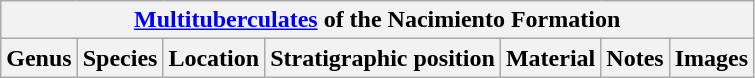<table class="wikitable" align="center">
<tr>
<th colspan="7" align="center"><a href='#'>Multituberculates</a> of the Nacimiento Formation</th>
</tr>
<tr>
<th>Genus</th>
<th>Species</th>
<th>Location</th>
<th>Stratigraphic position</th>
<th>Material</th>
<th>Notes</th>
<th>Images</th>
</tr>
</table>
